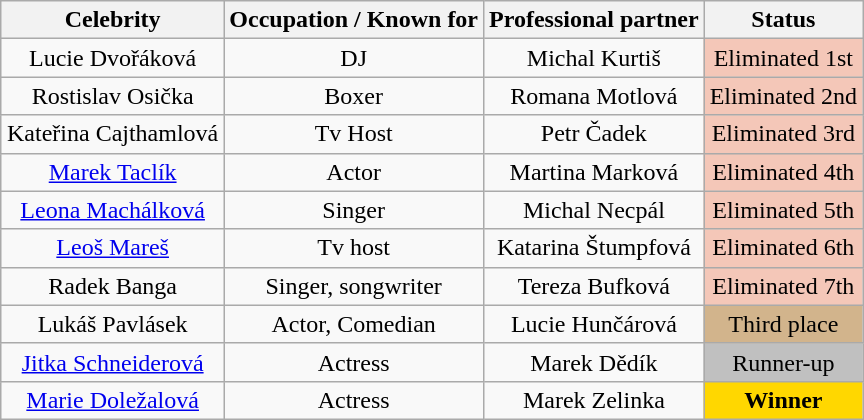<table class="wikitable" style="margin: auto; text-align: center;">
<tr>
<th>Celebrity</th>
<th>Occupation / Known for</th>
<th>Professional partner</th>
<th>Status</th>
</tr>
<tr>
<td>Lucie Dvořáková</td>
<td>DJ</td>
<td>Michal Kurtiš</td>
<td bgcolor="#F4C7B8">Eliminated 1st</td>
</tr>
<tr>
<td>Rostislav Osička</td>
<td>Boxer</td>
<td>Romana Motlová</td>
<td bgcolor="#F4C7B8">Eliminated 2nd</td>
</tr>
<tr>
<td>Kateřina Cajthamlová</td>
<td>Tv Host</td>
<td>Petr Čadek</td>
<td bgcolor="#F4C7B8">Eliminated 3rd</td>
</tr>
<tr>
<td><a href='#'>Marek Taclík</a></td>
<td>Actor</td>
<td>Martina Marková</td>
<td bgcolor="#F4C7B8">Eliminated 4th</td>
</tr>
<tr>
<td><a href='#'>Leona Machálková</a></td>
<td>Singer</td>
<td>Michal Necpál</td>
<td bgcolor="#F4C7B8">Eliminated 5th</td>
</tr>
<tr>
<td><a href='#'>Leoš Mareš</a></td>
<td>Tv host</td>
<td>Katarina Štumpfová</td>
<td bgcolor="#F4C7B8">Eliminated 6th</td>
</tr>
<tr>
<td>Radek Banga</td>
<td>Singer, songwriter</td>
<td>Tereza Bufková</td>
<td bgcolor="#F4C7B8">Eliminated 7th</td>
</tr>
<tr>
<td>Lukáš Pavlásek</td>
<td>Actor, Comedian</td>
<td>Lucie Hunčárová</td>
<td bgcolor="tan">Third place</td>
</tr>
<tr>
<td><a href='#'>Jitka Schneiderová</a></td>
<td>Actress</td>
<td>Marek Dědík</td>
<td bgcolor="silver">Runner-up</td>
</tr>
<tr>
<td><a href='#'>Marie Doležalová</a></td>
<td>Actress</td>
<td>Marek Zelinka</td>
<td bgcolor="gold"><strong>Winner</strong></td>
</tr>
</table>
